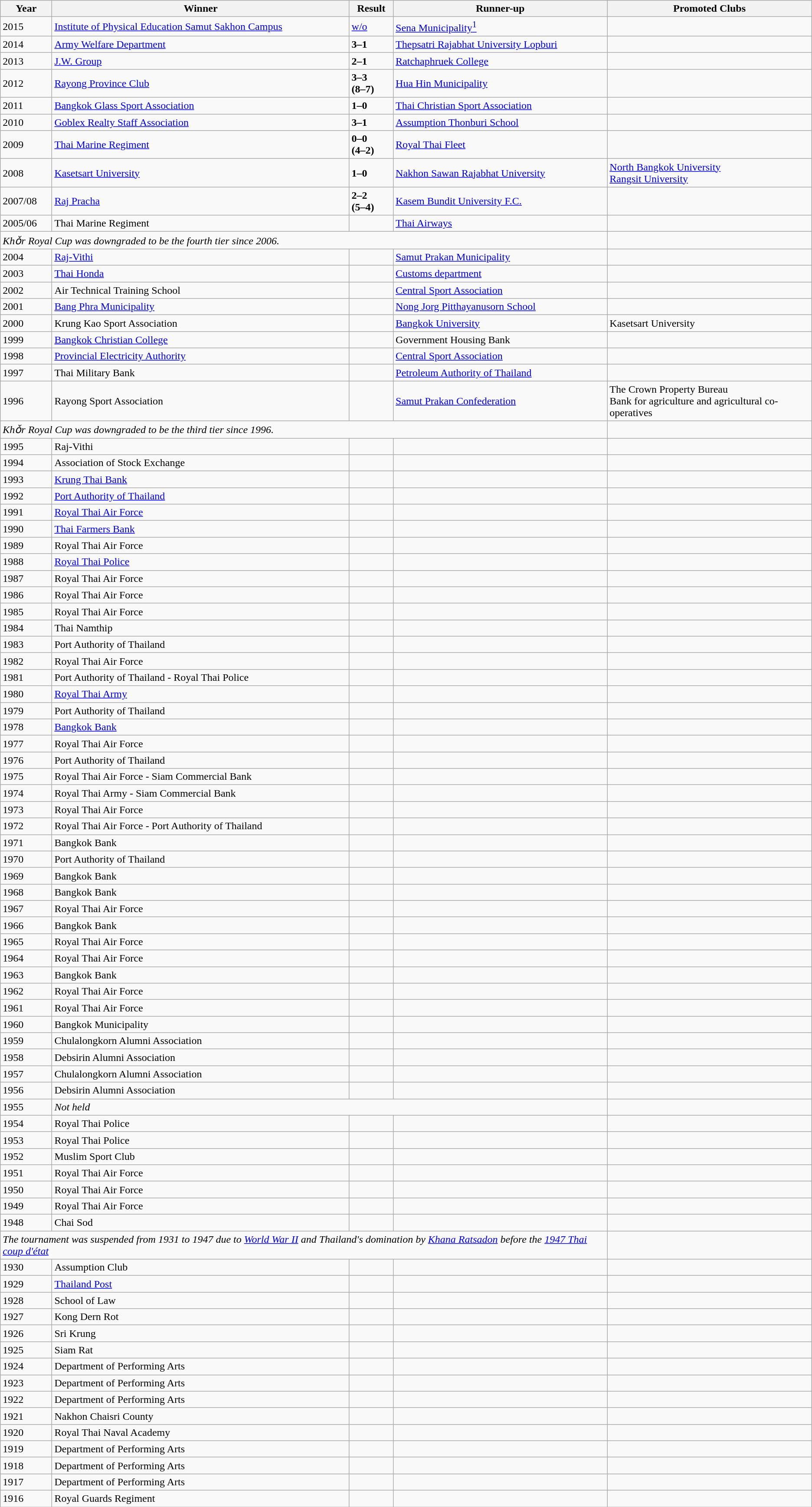<table class="wikitable sortable">
<tr>
<th>Year</th>
<th>Winner</th>
<th>Result</th>
<th>Runner-up</th>
<th>Promoted Clubs</th>
</tr>
<tr>
<td>2015</td>
<td><a href='#'>Institute of Physical Education Samut Sakhon Campus</a></td>
<td><a href='#'>w/o</a></td>
<td><a href='#'>Sena Municipality<sup>1</sup></a></td>
<td></td>
</tr>
<tr>
<td>2014 </td>
<td><a href='#'>Army Welfare Department</a></td>
<td><strong>3–1</strong></td>
<td><a href='#'>Thepsatri Rajabhat University Lopburi</a></td>
<td></td>
</tr>
<tr>
<td>2013</td>
<td><a href='#'>J.W. Group</a></td>
<td><strong>2–1</strong></td>
<td><a href='#'>Ratchaphruek College</a></td>
<td></td>
</tr>
<tr>
<td>2012</td>
<td><a href='#'>Rayong Province Club</a></td>
<td><strong>3–3<br>(8–7)</strong></td>
<td><a href='#'>Hua Hin Municipality</a></td>
<td></td>
</tr>
<tr>
<td>2011</td>
<td><a href='#'>Bangkok Glass Sport Association</a></td>
<td><strong>1–0</strong></td>
<td><a href='#'>Thai Christian Sport Association</a></td>
<td></td>
</tr>
<tr>
<td>2010</td>
<td><a href='#'>Goblex Realty Staff Association</a></td>
<td><strong>3–1</strong></td>
<td><a href='#'>Assumption Thonburi School</a></td>
<td></td>
</tr>
<tr>
<td>2009</td>
<td><a href='#'>Thai Marine Regiment</a></td>
<td><strong>0–0<br>(4–2)</strong></td>
<td><a href='#'>Royal Thai Fleet</a></td>
<td></td>
</tr>
<tr>
<td>2008</td>
<td><a href='#'>Kasetsart University</a></td>
<td><strong>1–0</strong></td>
<td><a href='#'>Nakhon Sawan Rajabhat University</a></td>
<td><a href='#'>North Bangkok University</a><br><a href='#'>Rangsit University</a></td>
</tr>
<tr>
<td>2007/08</td>
<td><a href='#'>Raj Pracha</a></td>
<td><strong>2–2<br>(5–4)</strong></td>
<td><a href='#'>Kasem Bundit University F.C.</a></td>
<td></td>
</tr>
<tr>
<td>2005/06</td>
<td>Thai Marine Regiment</td>
<td></td>
<td><a href='#'>Thai Airways</a></td>
<td></td>
</tr>
<tr>
<td colspan="4"><em>Khǒr Royal Cup was downgraded to be the fourth tier since 2006.</em></td>
<td></td>
</tr>
<tr>
<td>2004</td>
<td><a href='#'>Raj-Vithi</a></td>
<td></td>
<td><a href='#'>Samut Prakan Municipality</a></td>
<td></td>
</tr>
<tr>
<td>2003</td>
<td><a href='#'>Thai Honda</a></td>
<td></td>
<td><a href='#'>Customs department</a></td>
<td></td>
</tr>
<tr>
<td>2002</td>
<td>Air Technical Training School</td>
<td></td>
<td><a href='#'>Central Sport Association</a></td>
<td></td>
</tr>
<tr>
<td>2001</td>
<td><a href='#'>Bang Phra Municipality</a></td>
<td></td>
<td><a href='#'>Nong Jorg Pitthayanusorn School</a></td>
<td></td>
</tr>
<tr>
<td>2000</td>
<td>Krung Kao Sport Association</td>
<td></td>
<td><a href='#'>Bangkok University</a></td>
<td>Kasetsart University</td>
</tr>
<tr>
<td>1999</td>
<td><a href='#'>Bangkok Christian College</a></td>
<td></td>
<td>Government Housing Bank</td>
<td></td>
</tr>
<tr>
<td>1998</td>
<td><a href='#'>Provincial Electricity Authority</a></td>
<td></td>
<td><a href='#'>Central Sport Association</a></td>
<td></td>
</tr>
<tr>
<td>1997</td>
<td>Thai Military Bank</td>
<td></td>
<td><a href='#'>Petroleum Authority of Thailand</a></td>
<td></td>
</tr>
<tr>
<td>1996</td>
<td>Rayong Sport Association</td>
<td></td>
<td><a href='#'>Samut Prakan Confederation</a></td>
<td>The Crown Property Bureau<br>Bank for agriculture and agricultural co-operatives</td>
</tr>
<tr>
<td colspan="4"><em>Khǒr Royal Cup was downgraded to be the third tier since 1996.</em></td>
<td></td>
</tr>
<tr>
<td>1995</td>
<td>Raj-Vithi</td>
<td></td>
<td></td>
<td></td>
</tr>
<tr>
<td>1994</td>
<td>Association of Stock Exchange</td>
<td></td>
<td></td>
<td></td>
</tr>
<tr>
<td>1993</td>
<td><a href='#'>Krung Thai Bank</a></td>
<td></td>
<td></td>
<td></td>
</tr>
<tr>
<td>1992</td>
<td><a href='#'>Port Authority of Thailand</a></td>
<td></td>
<td></td>
<td></td>
</tr>
<tr>
<td>1991</td>
<td><a href='#'>Royal Thai Air Force</a></td>
<td></td>
<td></td>
<td></td>
</tr>
<tr>
<td>1990</td>
<td><a href='#'>Thai Farmers Bank</a></td>
<td></td>
<td></td>
<td></td>
</tr>
<tr>
<td>1989</td>
<td>Royal Thai Air Force</td>
<td></td>
<td></td>
<td></td>
</tr>
<tr>
<td>1988</td>
<td><a href='#'>Royal Thai Police</a></td>
<td></td>
<td></td>
<td></td>
</tr>
<tr>
<td>1987</td>
<td>Royal Thai Air Force</td>
<td></td>
<td></td>
<td></td>
</tr>
<tr>
<td>1986</td>
<td>Royal Thai Air Force</td>
<td></td>
<td></td>
<td></td>
</tr>
<tr>
<td>1985</td>
<td>Royal Thai Air Force</td>
<td></td>
<td></td>
<td></td>
</tr>
<tr>
<td>1984</td>
<td>Thai Namthip</td>
<td></td>
<td></td>
<td></td>
</tr>
<tr>
<td>1983</td>
<td>Port Authority of Thailand</td>
<td></td>
<td></td>
<td></td>
</tr>
<tr>
<td>1982</td>
<td>Royal Thai Air Force</td>
<td></td>
<td></td>
<td></td>
</tr>
<tr>
<td>1981</td>
<td>Port Authority of Thailand - Royal Thai Police</td>
<td></td>
<td></td>
<td></td>
</tr>
<tr>
<td>1980</td>
<td><a href='#'>Royal Thai Army</a></td>
<td></td>
<td></td>
<td></td>
</tr>
<tr>
<td>1979</td>
<td>Port Authority of Thailand</td>
<td></td>
<td></td>
<td></td>
</tr>
<tr>
<td>1978</td>
<td><a href='#'>Bangkok Bank</a></td>
<td></td>
<td></td>
<td></td>
</tr>
<tr>
<td>1977</td>
<td>Royal Thai Air Force</td>
<td></td>
<td></td>
<td></td>
</tr>
<tr>
<td>1976</td>
<td>Port Authority of Thailand</td>
<td></td>
<td></td>
<td></td>
</tr>
<tr>
<td>1975</td>
<td>Royal Thai Air Force - Siam Commercial Bank</td>
<td></td>
<td></td>
<td></td>
</tr>
<tr>
<td>1974</td>
<td>Royal Thai Army - Siam Commercial Bank</td>
<td></td>
<td></td>
<td></td>
</tr>
<tr>
<td>1973</td>
<td>Royal Thai Air Force</td>
<td></td>
<td></td>
<td></td>
</tr>
<tr>
<td>1972</td>
<td>Royal Thai Air Force - Port Authority of Thailand</td>
<td></td>
<td></td>
<td></td>
</tr>
<tr>
<td>1971</td>
<td>Bangkok Bank</td>
<td></td>
<td></td>
<td></td>
</tr>
<tr>
<td>1970</td>
<td>Port Authority of Thailand</td>
<td></td>
<td></td>
<td></td>
</tr>
<tr>
<td>1969</td>
<td>Bangkok Bank</td>
<td></td>
<td></td>
<td></td>
</tr>
<tr>
<td>1968</td>
<td>Bangkok Bank</td>
<td></td>
<td></td>
<td></td>
</tr>
<tr>
<td>1967</td>
<td>Royal Thai Air Force</td>
<td></td>
<td></td>
<td></td>
</tr>
<tr>
<td>1966</td>
<td>Bangkok Bank</td>
<td></td>
<td></td>
<td></td>
</tr>
<tr>
<td>1965</td>
<td>Royal Thai Air Force</td>
<td></td>
<td></td>
<td></td>
</tr>
<tr>
<td>1964</td>
<td>Royal Thai Air Force</td>
<td></td>
<td></td>
<td></td>
</tr>
<tr>
<td>1963</td>
<td>Bangkok Bank</td>
<td></td>
<td></td>
<td></td>
</tr>
<tr>
<td>1962</td>
<td>Royal Thai Air Force</td>
<td></td>
<td></td>
<td></td>
</tr>
<tr>
<td>1961</td>
<td>Royal Thai Air Force</td>
<td></td>
<td></td>
<td></td>
</tr>
<tr>
<td>1960</td>
<td>Bangkok Municipality</td>
<td></td>
<td></td>
<td></td>
</tr>
<tr>
<td>1959</td>
<td>Chulalongkorn Alumni Association</td>
<td></td>
<td></td>
<td></td>
</tr>
<tr>
<td>1958</td>
<td>Debsirin Alumni Association</td>
<td></td>
<td></td>
<td></td>
</tr>
<tr>
<td>1957</td>
<td>Chulalongkorn Alumni Association</td>
<td></td>
<td></td>
<td></td>
</tr>
<tr>
<td>1956</td>
<td>Debsirin Alumni Association</td>
<td></td>
<td></td>
<td></td>
</tr>
<tr>
<td>1955</td>
<td colspan="3"><em>Not held</em></td>
<td></td>
</tr>
<tr>
<td>1954</td>
<td>Royal Thai Police</td>
<td></td>
<td></td>
<td></td>
</tr>
<tr>
<td>1953</td>
<td>Royal Thai Police</td>
<td></td>
<td></td>
<td></td>
</tr>
<tr>
<td>1952</td>
<td>Muslim Sport Club</td>
<td></td>
<td></td>
<td></td>
</tr>
<tr>
<td>1951</td>
<td>Royal Thai Air Force</td>
<td></td>
<td></td>
<td></td>
</tr>
<tr>
<td>1950</td>
<td>Royal Thai Air Force</td>
<td></td>
<td></td>
<td></td>
</tr>
<tr>
<td>1949</td>
<td>Royal Thai Air Force</td>
<td></td>
<td></td>
<td></td>
</tr>
<tr>
<td>1948</td>
<td>Chai Sod</td>
<td></td>
<td></td>
<td></td>
</tr>
<tr>
<td colspan="4"><em>The tournament was suspended from 1931 to 1947 due to <a href='#'>World War II</a> and Thailand's domination by <a href='#'>Khana Ratsadon</a> before the <a href='#'>1947 Thai coup d'état</a></em></td>
<td></td>
</tr>
<tr>
<td>1930</td>
<td>Assumption Club</td>
<td></td>
<td></td>
<td></td>
</tr>
<tr>
<td>1929</td>
<td><a href='#'>Thailand Post</a></td>
<td></td>
<td></td>
<td></td>
</tr>
<tr>
<td>1928</td>
<td>School of Law</td>
<td></td>
<td></td>
<td></td>
</tr>
<tr>
<td>1927</td>
<td>Kong Dern Rot</td>
<td></td>
<td></td>
<td></td>
</tr>
<tr>
<td>1926</td>
<td>Sri Krung</td>
<td></td>
<td></td>
<td></td>
</tr>
<tr>
<td>1925</td>
<td>Siam Rat</td>
<td></td>
<td></td>
<td></td>
</tr>
<tr>
<td>1924</td>
<td>Department of Performing Arts</td>
<td></td>
<td></td>
<td></td>
</tr>
<tr>
<td>1923</td>
<td>Department of Performing Arts</td>
<td></td>
<td></td>
<td></td>
</tr>
<tr>
<td>1922</td>
<td>Department of Performing Arts</td>
<td></td>
<td></td>
<td></td>
</tr>
<tr>
<td>1921</td>
<td>Nakhon Chaisri County</td>
<td></td>
<td></td>
<td></td>
</tr>
<tr>
<td>1920</td>
<td>Royal Thai Naval Academy</td>
<td></td>
<td></td>
<td></td>
</tr>
<tr>
<td>1919</td>
<td>Department of Performing Arts</td>
<td></td>
<td></td>
<td></td>
</tr>
<tr>
<td>1918</td>
<td>Department of Performing Arts</td>
<td></td>
<td></td>
<td></td>
</tr>
<tr>
<td>1917</td>
<td>Department of Performing Arts</td>
<td></td>
<td></td>
<td></td>
</tr>
<tr>
<td>1916</td>
<td>Royal Guards Regiment</td>
<td></td>
<td></td>
<td></td>
</tr>
</table>
